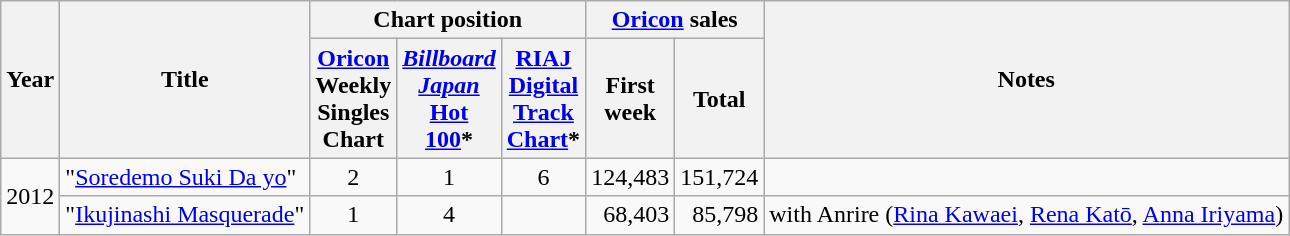<table class="wikitable sortable">
<tr>
<th rowspan="2">Year</th>
<th rowspan="2">Title</th>
<th colspan="3">Chart position</th>
<th colspan="2"><a href='#'>Oricon</a> sales</th>
<th rowspan="2">Notes</th>
</tr>
<tr>
<th><a href='#'>Oricon</a><br>Weekly<br>Singles<br>Chart<br></th>
<th><em><a href='#'>Billboard<br>Japan</a></em><br><a href='#'>Hot<br>100</a>*<br></th>
<th><a href='#'>RIAJ<br>Digital<br>Track<br>Chart</a>*<br></th>
<th>First<br>week</th>
<th>Total</th>
</tr>
<tr>
<td rowspan="2">2012</td>
<td>"<a href='#'>Soredemo Suki Da yo</a>"</td>
<td align="center">2</td>
<td align="center">1</td>
<td align="center">6</td>
<td align="right">124,483</td>
<td align="right">151,724</td>
<td></td>
</tr>
<tr>
<td>"<a href='#'>Ikujinashi Masquerade</a>"</td>
<td align="center">1</td>
<td align="center">4</td>
<td></td>
<td align="right">68,403</td>
<td align="right">85,798</td>
<td>with Anrire (<a href='#'>Rina Kawaei</a>, <a href='#'>Rena Katō</a>, <a href='#'>Anna Iriyama</a>)</td>
</tr>
</table>
